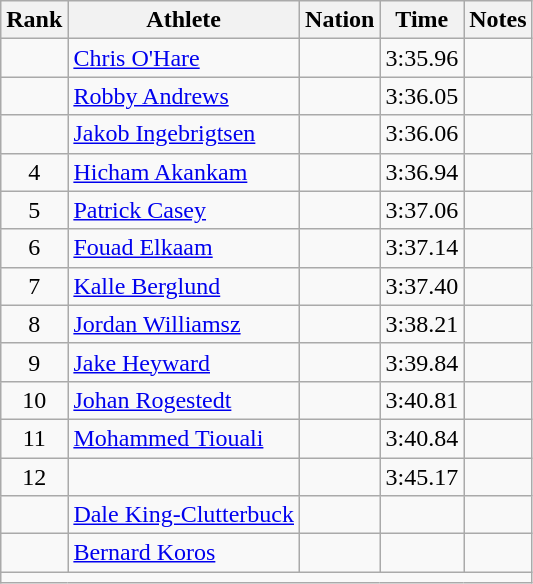<table class="wikitable sortable" style="text-align:center;">
<tr>
<th scope="col" style="width: 10px;">Rank</th>
<th scope="col">Athlete</th>
<th scope="col">Nation</th>
<th scope="col">Time</th>
<th scope="col">Notes</th>
</tr>
<tr>
<td></td>
<td align=left><a href='#'>Chris O'Hare</a></td>
<td align=left></td>
<td>3:35.96</td>
<td></td>
</tr>
<tr>
<td></td>
<td align=left><a href='#'>Robby Andrews</a></td>
<td align=left></td>
<td>3:36.05</td>
<td></td>
</tr>
<tr>
<td></td>
<td align=left><a href='#'>Jakob Ingebrigtsen</a></td>
<td align=left></td>
<td>3:36.06</td>
<td></td>
</tr>
<tr>
<td>4</td>
<td align=left><a href='#'>Hicham Akankam</a></td>
<td align=left></td>
<td>3:36.94</td>
<td></td>
</tr>
<tr>
<td>5</td>
<td align=left><a href='#'>Patrick Casey</a></td>
<td align=left></td>
<td>3:37.06</td>
<td></td>
</tr>
<tr>
<td>6</td>
<td align=left><a href='#'>Fouad Elkaam</a></td>
<td align=left></td>
<td>3:37.14</td>
<td></td>
</tr>
<tr>
<td>7</td>
<td align=left><a href='#'>Kalle Berglund</a></td>
<td align=left></td>
<td>3:37.40</td>
<td></td>
</tr>
<tr>
<td>8</td>
<td align=left><a href='#'>Jordan Williamsz</a></td>
<td align=left></td>
<td>3:38.21</td>
<td></td>
</tr>
<tr>
<td>9</td>
<td align=left><a href='#'>Jake Heyward</a></td>
<td align=left></td>
<td>3:39.84</td>
<td></td>
</tr>
<tr>
<td>10</td>
<td align=left><a href='#'>Johan Rogestedt</a></td>
<td align=left></td>
<td>3:40.81</td>
<td></td>
</tr>
<tr>
<td>11</td>
<td align=left><a href='#'>Mohammed Tiouali</a></td>
<td align=left></td>
<td>3:40.84</td>
<td></td>
</tr>
<tr>
<td>12</td>
<td align=left></td>
<td align=left></td>
<td>3:45.17</td>
<td></td>
</tr>
<tr>
<td></td>
<td align="left"><a href='#'>Dale King-Clutterbuck</a></td>
<td align="left"></td>
<td></td>
<td></td>
</tr>
<tr>
<td></td>
<td align="left"><a href='#'>Bernard Koros</a></td>
<td align="left"></td>
<td></td>
<td></td>
</tr>
<tr class="sortbottom">
<td colspan="5"></td>
</tr>
</table>
